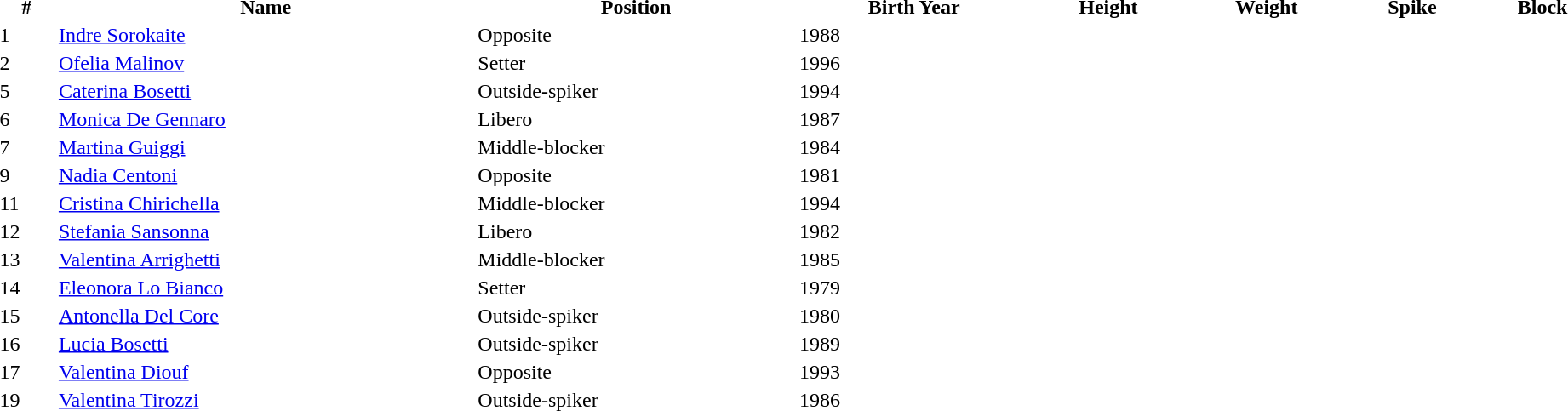<table class="sortable" style="background:transparent; margin:0px; width:100%;">
<tr>
<th>#</th>
<th>Name</th>
<th>Position</th>
<th>Birth Year</th>
<th>Height</th>
<th>Weight</th>
<th>Spike</th>
<th>Block</th>
</tr>
<tr>
<td>1</td>
<td><a href='#'>Indre Sorokaite</a></td>
<td>Opposite</td>
<td>1988</td>
<td></td>
<td></td>
<td></td>
<td></td>
</tr>
<tr>
<td>2</td>
<td><a href='#'>Ofelia Malinov</a></td>
<td>Setter</td>
<td>1996</td>
<td></td>
<td></td>
<td></td>
<td></td>
</tr>
<tr>
<td>5</td>
<td><a href='#'>Caterina Bosetti</a></td>
<td>Outside-spiker</td>
<td>1994</td>
<td></td>
<td></td>
<td></td>
<td></td>
</tr>
<tr>
<td>6</td>
<td><a href='#'>Monica De Gennaro</a></td>
<td>Libero</td>
<td>1987</td>
<td></td>
<td></td>
<td></td>
<td></td>
</tr>
<tr>
<td>7</td>
<td><a href='#'>Martina Guiggi</a></td>
<td>Middle-blocker</td>
<td>1984</td>
<td></td>
<td></td>
<td></td>
<td></td>
</tr>
<tr>
<td>9</td>
<td><a href='#'>Nadia Centoni</a></td>
<td>Opposite</td>
<td>1981</td>
<td></td>
<td></td>
<td></td>
<td></td>
</tr>
<tr>
<td>11</td>
<td><a href='#'>Cristina Chirichella</a></td>
<td>Middle-blocker</td>
<td>1994</td>
<td></td>
<td></td>
<td></td>
<td></td>
</tr>
<tr>
<td>12</td>
<td><a href='#'>Stefania Sansonna</a></td>
<td>Libero</td>
<td>1982</td>
<td></td>
<td></td>
<td></td>
<td></td>
</tr>
<tr>
<td>13</td>
<td><a href='#'>Valentina Arrighetti</a></td>
<td>Middle-blocker</td>
<td>1985</td>
<td></td>
<td></td>
<td></td>
<td></td>
</tr>
<tr>
<td>14</td>
<td><a href='#'>Eleonora Lo Bianco</a></td>
<td>Setter</td>
<td>1979</td>
<td></td>
<td></td>
<td></td>
<td></td>
</tr>
<tr>
<td>15</td>
<td><a href='#'>Antonella Del Core</a></td>
<td>Outside-spiker</td>
<td>1980</td>
<td></td>
<td></td>
<td></td>
<td></td>
</tr>
<tr>
<td>16</td>
<td><a href='#'>Lucia Bosetti</a></td>
<td>Outside-spiker</td>
<td>1989</td>
<td></td>
<td></td>
<td></td>
<td></td>
</tr>
<tr>
<td>17</td>
<td><a href='#'>Valentina Diouf</a></td>
<td>Opposite</td>
<td>1993</td>
<td></td>
<td></td>
<td></td>
<td></td>
</tr>
<tr>
<td>19</td>
<td><a href='#'>Valentina Tirozzi</a></td>
<td>Outside-spiker</td>
<td>1986</td>
<td></td>
<td></td>
<td></td>
<td></td>
</tr>
</table>
